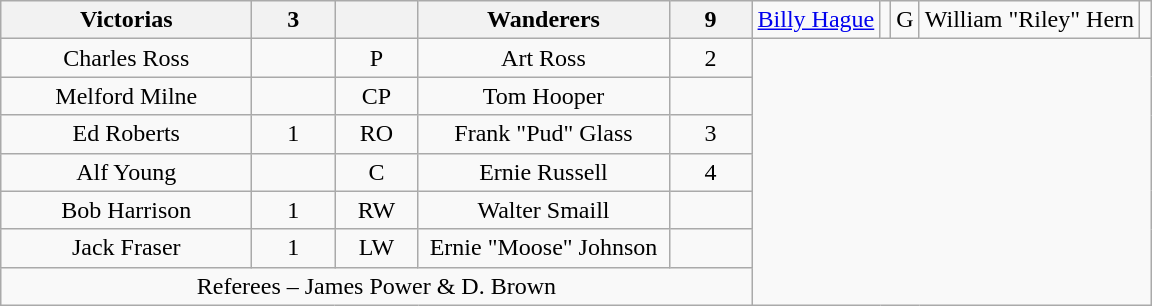<table class="wikitable" style="text-align:center;">
<tr>
<th style="width:10em">Victorias</th>
<th style="width:3em">3</th>
<th style="width:3em"></th>
<th style="width:10em">Wanderers</th>
<th style="width:3em">9</th>
<td><a href='#'>Billy Hague</a></td>
<td></td>
<td>G</td>
<td>William "Riley" Hern</td>
<td></td>
</tr>
<tr>
<td>Charles Ross</td>
<td></td>
<td>P</td>
<td>Art Ross</td>
<td>2</td>
</tr>
<tr>
<td>Melford Milne</td>
<td></td>
<td>CP</td>
<td>Tom Hooper</td>
<td></td>
</tr>
<tr>
<td>Ed Roberts</td>
<td>1</td>
<td>RO</td>
<td>Frank "Pud" Glass</td>
<td>3</td>
</tr>
<tr>
<td>Alf Young</td>
<td></td>
<td>C</td>
<td>Ernie Russell</td>
<td>4</td>
</tr>
<tr>
<td>Bob Harrison</td>
<td>1</td>
<td>RW</td>
<td>Walter Smaill</td>
<td></td>
</tr>
<tr>
<td>Jack Fraser</td>
<td>1</td>
<td>LW</td>
<td>Ernie "Moose" Johnson</td>
<td></td>
</tr>
<tr>
<td colspan="5">Referees – James Power & D. Brown</td>
</tr>
</table>
